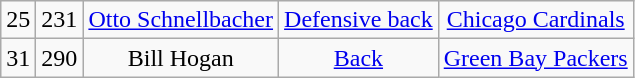<table class="wikitable" style="text-align:center">
<tr>
<td>25</td>
<td>231</td>
<td><a href='#'>Otto Schnellbacher</a></td>
<td><a href='#'>Defensive back</a></td>
<td><a href='#'>Chicago Cardinals</a></td>
</tr>
<tr>
<td>31</td>
<td>290</td>
<td>Bill Hogan</td>
<td><a href='#'>Back</a></td>
<td><a href='#'>Green Bay Packers</a></td>
</tr>
</table>
